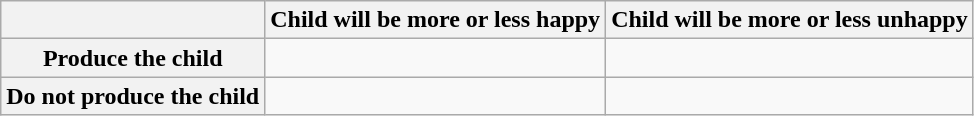<table class="wikitable">
<tr>
<th></th>
<th>Child will be more or less happy</th>
<th>Child will be more or less unhappy</th>
</tr>
<tr>
<th>Produce the child</th>
<td></td>
<td></td>
</tr>
<tr>
<th>Do not produce the child</th>
<td></td>
<td></td>
</tr>
</table>
